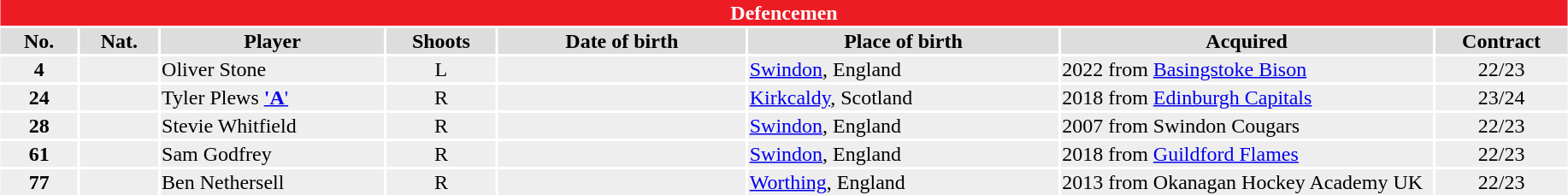<table class="toccolours"  style="width:97%; clear:both; margin:1.5em auto; text-align:center;">
<tr>
<th colspan="11" style="background:#ed1c24; color:#FFFFFF;">Defencemen</th>
</tr>
<tr style="background:#ddd;">
<th width=5%>No.</th>
<th width=5%>Nat.</th>
<th !width=22%>Player</th>
<th width=7%>Shoots</th>
<th width=16%>Date of birth</th>
<th width=20%>Place of birth</th>
<th width=24%>Acquired</th>
<td><strong>Contract</strong></td>
</tr>
<tr style="background:#eee;">
<td><strong>4</strong></td>
<td></td>
<td align=left>Oliver Stone</td>
<td>L</td>
<td align=left></td>
<td align=left><a href='#'>Swindon</a>, England</td>
<td align=left>2022 from <a href='#'>Basingstoke Bison</a></td>
<td>22/23</td>
</tr>
<tr style="background:#eee;">
<td><strong>24</strong></td>
<td></td>
<td align=left>Tyler Plews <a href='#'><strong>'A</strong>'</a></td>
<td>R</td>
<td align=left></td>
<td align=left><a href='#'>Kirkcaldy</a>, Scotland</td>
<td align=left>2018 from <a href='#'>Edinburgh Capitals</a></td>
<td>23/24</td>
</tr>
<tr style="background:#eee;">
<td><strong>28</strong></td>
<td></td>
<td align=left>Stevie Whitfield</td>
<td>R</td>
<td align=left></td>
<td align=left><a href='#'>Swindon</a>, England</td>
<td align=left>2007 from Swindon Cougars</td>
<td>22/23</td>
</tr>
<tr style="background:#eee;">
<td><strong>61</strong></td>
<td></td>
<td align=left>Sam Godfrey</td>
<td>R</td>
<td align=left></td>
<td align=left><a href='#'>Swindon</a>, England</td>
<td align=left>2018 from <a href='#'>Guildford Flames</a></td>
<td>22/23</td>
</tr>
<tr style="background:#eee;">
<td><strong>77</strong></td>
<td></td>
<td align=left>Ben Nethersell</td>
<td>R</td>
<td align=left></td>
<td align=left><a href='#'>Worthing</a>, England</td>
<td align=left>2013 from Okanagan Hockey Academy UK</td>
<td>22/23</td>
</tr>
</table>
